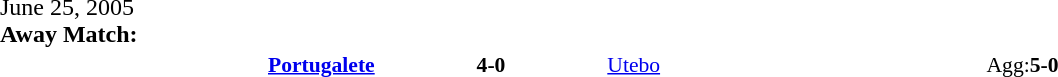<table width=100% cellspacing=1>
<tr>
<th width=20%></th>
<th width=12%></th>
<th width=20%></th>
<th></th>
</tr>
<tr>
<td>June 25, 2005<br><strong>Away Match:</strong></td>
</tr>
<tr style=font-size:90%>
<td align=right><strong><a href='#'>Portugalete</a></strong></td>
<td align=center><strong>4-0</strong></td>
<td><a href='#'>Utebo</a></td>
<td>Agg:<strong>5-0</strong></td>
</tr>
</table>
